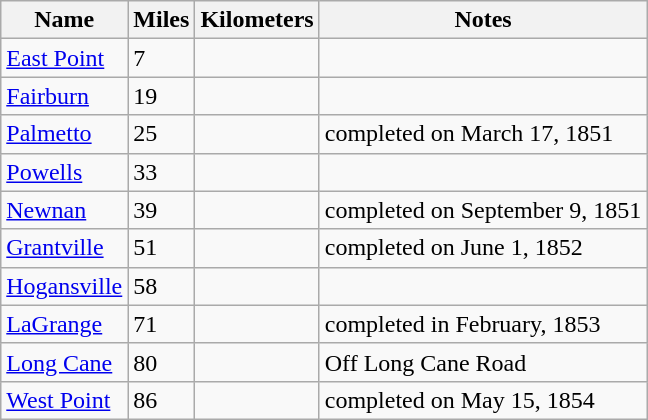<table class=wikitable>
<tr>
<th>Name</th>
<th>Miles</th>
<th>Kilometers</th>
<th>Notes</th>
</tr>
<tr>
<td><a href='#'>East Point</a></td>
<td>7</td>
<td></td>
<td></td>
</tr>
<tr>
<td><a href='#'>Fairburn</a></td>
<td>19</td>
<td></td>
<td></td>
</tr>
<tr>
<td><a href='#'>Palmetto</a></td>
<td>25</td>
<td></td>
<td>completed on March 17, 1851</td>
</tr>
<tr>
<td><a href='#'>Powells</a></td>
<td>33</td>
<td></td>
<td></td>
</tr>
<tr>
<td><a href='#'>Newnan</a></td>
<td>39</td>
<td></td>
<td>completed on September 9, 1851</td>
</tr>
<tr>
<td><a href='#'>Grantville</a></td>
<td>51</td>
<td></td>
<td>completed on June 1, 1852</td>
</tr>
<tr>
<td><a href='#'>Hogansville</a></td>
<td>58</td>
<td></td>
<td></td>
</tr>
<tr>
<td><a href='#'>LaGrange</a></td>
<td>71</td>
<td></td>
<td>completed in February, 1853</td>
</tr>
<tr>
<td><a href='#'>Long Cane</a></td>
<td>80</td>
<td></td>
<td>Off Long Cane Road</td>
</tr>
<tr>
<td><a href='#'>West Point</a></td>
<td>86</td>
<td></td>
<td>completed on May 15, 1854</td>
</tr>
</table>
